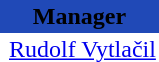<table class="toccolours" border="0" cellpadding="2" cellspacing="0" align="left" style="margin:0.5em;">
<tr>
<th colspan="2" align="center" bgcolor="#2049B7"><span>Manager</span></th>
</tr>
<tr>
<td></td>
<td> <a href='#'>Rudolf Vytlačil</a></td>
</tr>
</table>
